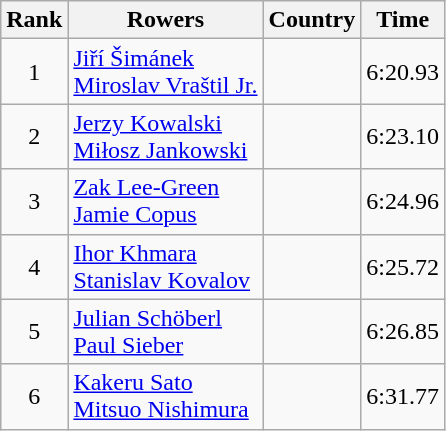<table class="wikitable" style="text-align:center">
<tr>
<th>Rank</th>
<th>Rowers</th>
<th>Country</th>
<th>Time</th>
</tr>
<tr>
<td>1</td>
<td align="left"><a href='#'>Jiří Šimánek</a><br><a href='#'>Miroslav Vraštil Jr.</a></td>
<td align="left"></td>
<td>6:20.93</td>
</tr>
<tr>
<td>2</td>
<td align="left"><a href='#'>Jerzy Kowalski</a><br><a href='#'>Miłosz Jankowski</a></td>
<td align="left"></td>
<td>6:23.10</td>
</tr>
<tr>
<td>3</td>
<td align="left"><a href='#'>Zak Lee-Green</a><br><a href='#'>Jamie Copus</a></td>
<td align="left"></td>
<td>6:24.96</td>
</tr>
<tr>
<td>4</td>
<td align="left"><a href='#'>Ihor Khmara</a><br><a href='#'>Stanislav Kovalov</a></td>
<td align="left"></td>
<td>6:25.72</td>
</tr>
<tr>
<td>5</td>
<td align="left"><a href='#'>Julian Schöberl</a><br><a href='#'>Paul Sieber</a></td>
<td align="left"></td>
<td>6:26.85</td>
</tr>
<tr>
<td>6</td>
<td align="left"><a href='#'>Kakeru Sato</a><br><a href='#'>Mitsuo Nishimura</a></td>
<td align="left"></td>
<td>6:31.77</td>
</tr>
</table>
